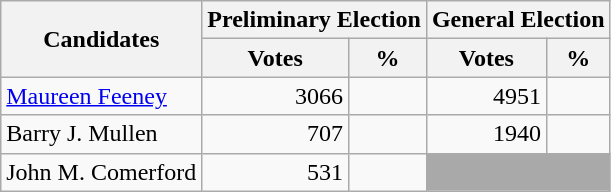<table class=wikitable>
<tr>
<th colspan=1 rowspan=2><strong>Candidates</strong></th>
<th colspan=2><strong>Preliminary Election</strong></th>
<th colspan=2><strong>General Election</strong></th>
</tr>
<tr>
<th>Votes</th>
<th>%</th>
<th>Votes</th>
<th>%</th>
</tr>
<tr>
<td><a href='#'>Maureen Feeney</a></td>
<td align="right">3066</td>
<td align="right"></td>
<td align="right">4951</td>
<td align="right"></td>
</tr>
<tr>
<td>Barry J. Mullen</td>
<td align="right">707</td>
<td align="right"></td>
<td align="right">1940</td>
<td align="right"></td>
</tr>
<tr>
<td>John M. Comerford</td>
<td align="right">531</td>
<td align="right"></td>
<td colspan=2 bgcolor=darkgray> </td>
</tr>
</table>
